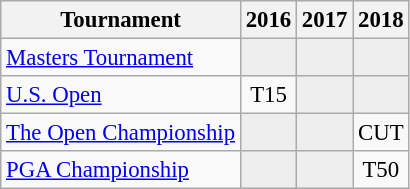<table class="wikitable" style="font-size:95%;text-align:center;">
<tr>
<th>Tournament</th>
<th>2016</th>
<th>2017</th>
<th>2018</th>
</tr>
<tr>
<td align=left><a href='#'>Masters Tournament</a></td>
<td style="background:#eeeeee;"></td>
<td style="background:#eeeeee;"></td>
<td style="background:#eeeeee;"></td>
</tr>
<tr>
<td align=left><a href='#'>U.S. Open</a></td>
<td>T15</td>
<td style="background:#eeeeee;"></td>
<td style="background:#eeeeee;"></td>
</tr>
<tr>
<td align=left><a href='#'>The Open Championship</a></td>
<td style="background:#eeeeee;"></td>
<td style="background:#eeeeee;"></td>
<td>CUT</td>
</tr>
<tr>
<td align=left><a href='#'>PGA Championship</a></td>
<td style="background:#eeeeee;"></td>
<td style="background:#eeeeee;"></td>
<td>T50</td>
</tr>
</table>
